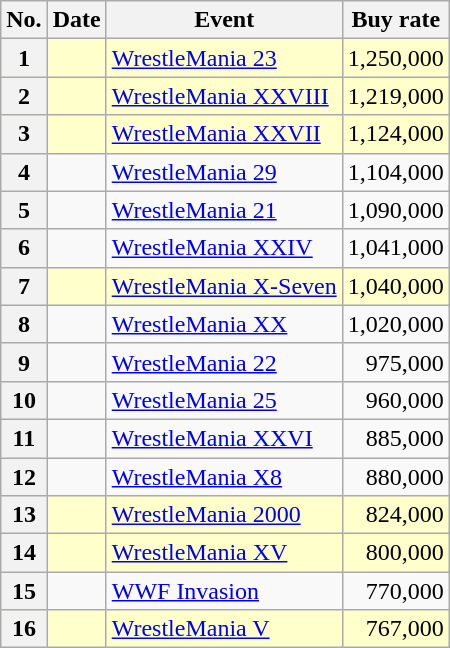<table class="wikitable sortable">
<tr>
<th>No.</th>
<th>Date</th>
<th>Event</th>
<th>Buy rate</th>
</tr>
<tr style="background:#ffc;">
<th>1</th>
<td></td>
<td><a href='#'>WrestleMania 23</a></td>
<td style="text-align:right;">1,250,000</td>
</tr>
<tr style="background:#ffc;">
<th>2</th>
<td></td>
<td><a href='#'>WrestleMania XXVIII</a></td>
<td style="text-align:right;">1,219,000</td>
</tr>
<tr style="background:#ffc;">
<th>3</th>
<td></td>
<td><a href='#'>WrestleMania XXVII</a></td>
<td style="text-align:right;">1,124,000</td>
</tr>
<tr>
<th>4</th>
<td></td>
<td><a href='#'>WrestleMania 29</a></td>
<td style="text-align:right;">1,104,000</td>
</tr>
<tr>
<th>5</th>
<td></td>
<td><a href='#'>WrestleMania 21</a></td>
<td style="text-align:right;">1,090,000</td>
</tr>
<tr>
<th>6</th>
<td></td>
<td><a href='#'>WrestleMania XXIV</a></td>
<td style="text-align:right;">1,041,000</td>
</tr>
<tr style="background:#ffc;">
<th>7</th>
<td></td>
<td><a href='#'>WrestleMania X-Seven</a></td>
<td style="text-align:right;">1,040,000</td>
</tr>
<tr>
<th>8</th>
<td></td>
<td><a href='#'>WrestleMania XX</a></td>
<td style="text-align:right;">1,020,000</td>
</tr>
<tr>
<th>9</th>
<td></td>
<td><a href='#'>WrestleMania 22</a></td>
<td style="text-align:right;">975,000</td>
</tr>
<tr>
<th>10</th>
<td></td>
<td><a href='#'>WrestleMania 25</a></td>
<td style="text-align:right;">960,000</td>
</tr>
<tr>
<th>11</th>
<td></td>
<td><a href='#'>WrestleMania XXVI</a></td>
<td style="text-align:right;">885,000</td>
</tr>
<tr>
<th>12</th>
<td></td>
<td><a href='#'>WrestleMania X8</a></td>
<td style="text-align:right;">880,000</td>
</tr>
<tr style="background:#ffc;">
<th>13</th>
<td></td>
<td><a href='#'>WrestleMania 2000</a></td>
<td style="text-align:right;">824,000</td>
</tr>
<tr style="background:#ffc;">
<th>14</th>
<td></td>
<td><a href='#'>WrestleMania XV</a></td>
<td style="text-align:right;">800,000</td>
</tr>
<tr>
<th>15</th>
<td></td>
<td><a href='#'>WWF Invasion</a></td>
<td style="text-align:right;">770,000</td>
</tr>
<tr style="background:#ffc;">
<th>16</th>
<td></td>
<td><a href='#'>WrestleMania V</a></td>
<td style="text-align:right;">767,000</td>
</tr>
</table>
